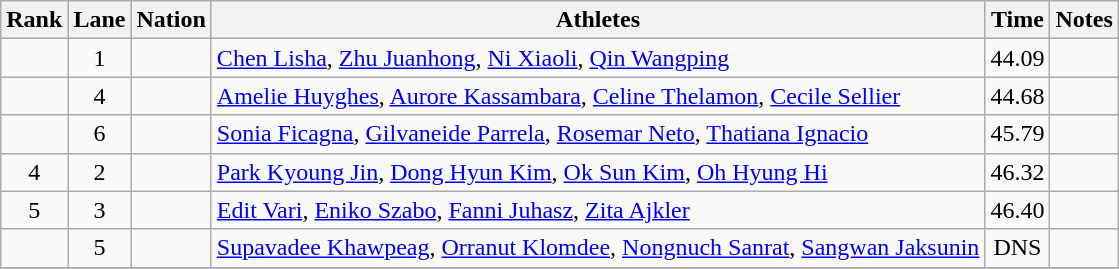<table class="wikitable sortable" style="text-align:center">
<tr>
<th>Rank</th>
<th>Lane</th>
<th>Nation</th>
<th>Athletes</th>
<th>Time</th>
<th>Notes</th>
</tr>
<tr>
<td></td>
<td>1</td>
<td align=left></td>
<td align=left><a href='#'>Chen Lisha</a>, <a href='#'>Zhu Juanhong</a>, <a href='#'>Ni Xiaoli</a>, <a href='#'>Qin Wangping</a></td>
<td>44.09</td>
<td></td>
</tr>
<tr>
<td></td>
<td>4</td>
<td align=left></td>
<td align=left><a href='#'>Amelie Huyghes</a>, <a href='#'>Aurore Kassambara</a>, <a href='#'>Celine Thelamon</a>, <a href='#'>Cecile Sellier</a></td>
<td>44.68</td>
<td></td>
</tr>
<tr>
<td></td>
<td>6</td>
<td align=left></td>
<td align=left><a href='#'>Sonia Ficagna</a>, <a href='#'>Gilvaneide Parrela</a>, <a href='#'>Rosemar Neto</a>, <a href='#'>Thatiana Ignacio</a></td>
<td>45.79</td>
<td></td>
</tr>
<tr>
<td>4</td>
<td>2</td>
<td align=left></td>
<td align=left><a href='#'>Park Kyoung Jin</a>, <a href='#'>Dong Hyun Kim</a>, <a href='#'>Ok Sun Kim</a>, <a href='#'>Oh Hyung Hi</a></td>
<td>46.32</td>
<td></td>
</tr>
<tr>
<td>5</td>
<td>3</td>
<td align=left></td>
<td align=left><a href='#'>Edit Vari</a>, <a href='#'>Eniko Szabo</a>, <a href='#'>Fanni Juhasz</a>, <a href='#'>Zita Ajkler</a></td>
<td>46.40</td>
<td></td>
</tr>
<tr>
<td></td>
<td>5</td>
<td align=left></td>
<td align=left><a href='#'>Supavadee Khawpeag</a>, <a href='#'>Orranut Klomdee</a>, <a href='#'>Nongnuch Sanrat</a>, <a href='#'>Sangwan Jaksunin</a></td>
<td>DNS</td>
<td></td>
</tr>
<tr>
</tr>
</table>
